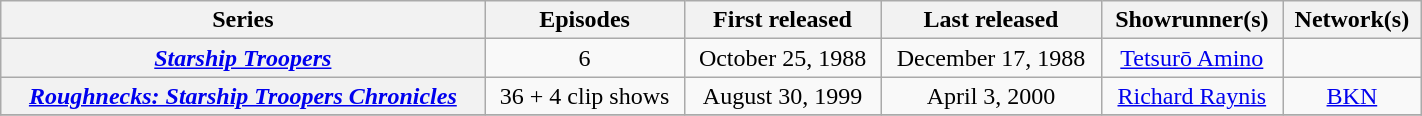<table class="wikitable plainrowheaders"  style="text-align:center; width:75%;">
<tr>
<th scope="col">Series</th>
<th scope="col">Episodes</th>
<th scope="col">First released</th>
<th scope="col">Last released</th>
<th scope="col">Showrunner(s)</th>
<th scope="col">Network(s)</th>
</tr>
<tr>
<th scope="row"><em><a href='#'>Starship Troopers</a></em></th>
<td>6</td>
<td>October 25, 1988</td>
<td>December 17, 1988</td>
<td><a href='#'>Tetsurō Amino</a></td>
<td></td>
</tr>
<tr>
<th scope="row"><em><a href='#'>Roughnecks: Starship Troopers Chronicles</a></em></th>
<td>36 + 4 clip shows</td>
<td>August 30, 1999</td>
<td>April 3, 2000</td>
<td><a href='#'>Richard Raynis</a></td>
<td><a href='#'>BKN</a></td>
</tr>
<tr>
</tr>
</table>
